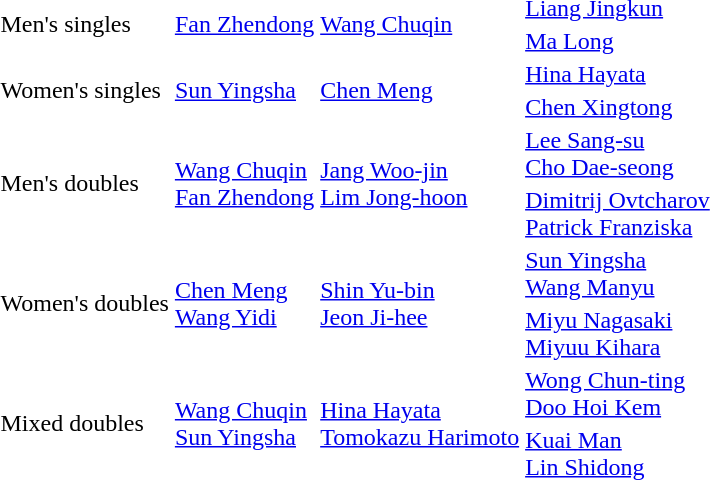<table>
<tr>
<td rowspan=2>Men's singles <br></td>
<td rowspan=2> <a href='#'>Fan Zhendong</a></td>
<td rowspan=2> <a href='#'>Wang Chuqin</a></td>
<td> <a href='#'>Liang Jingkun</a></td>
</tr>
<tr>
<td> <a href='#'>Ma Long</a></td>
</tr>
<tr>
<td rowspan=2>Women's singles <br></td>
<td rowspan=2> <a href='#'>Sun Yingsha</a></td>
<td rowspan=2> <a href='#'>Chen Meng</a></td>
<td> <a href='#'>Hina Hayata</a></td>
</tr>
<tr>
<td> <a href='#'>Chen Xingtong</a></td>
</tr>
<tr>
<td rowspan=2>Men's doubles <br></td>
<td rowspan=2> <a href='#'>Wang Chuqin</a><br> <a href='#'>Fan Zhendong</a></td>
<td rowspan=2> <a href='#'>Jang Woo-jin</a><br> <a href='#'>Lim Jong-hoon</a></td>
<td> <a href='#'>Lee Sang-su</a><br> <a href='#'>Cho Dae-seong</a></td>
</tr>
<tr>
<td> <a href='#'>Dimitrij Ovtcharov</a><br> <a href='#'>Patrick Franziska</a></td>
</tr>
<tr>
<td rowspan=2>Women's doubles <br></td>
<td rowspan=2> <a href='#'>Chen Meng</a><br> <a href='#'>Wang Yidi</a></td>
<td rowspan=2> <a href='#'>Shin Yu-bin</a><br> <a href='#'>Jeon Ji-hee</a></td>
<td> <a href='#'>Sun Yingsha</a><br> <a href='#'>Wang Manyu</a></td>
</tr>
<tr>
<td> <a href='#'>Miyu Nagasaki</a><br> <a href='#'>Miyuu Kihara</a></td>
</tr>
<tr>
<td rowspan=2>Mixed doubles <br></td>
<td rowspan=2> <a href='#'>Wang Chuqin</a><br> <a href='#'>Sun Yingsha</a></td>
<td rowspan=2> <a href='#'>Hina Hayata</a><br> <a href='#'>Tomokazu Harimoto</a></td>
<td> <a href='#'>Wong Chun-ting</a><br> <a href='#'>Doo Hoi Kem</a></td>
</tr>
<tr>
<td> <a href='#'>Kuai Man</a><br> <a href='#'>Lin Shidong</a></td>
</tr>
</table>
